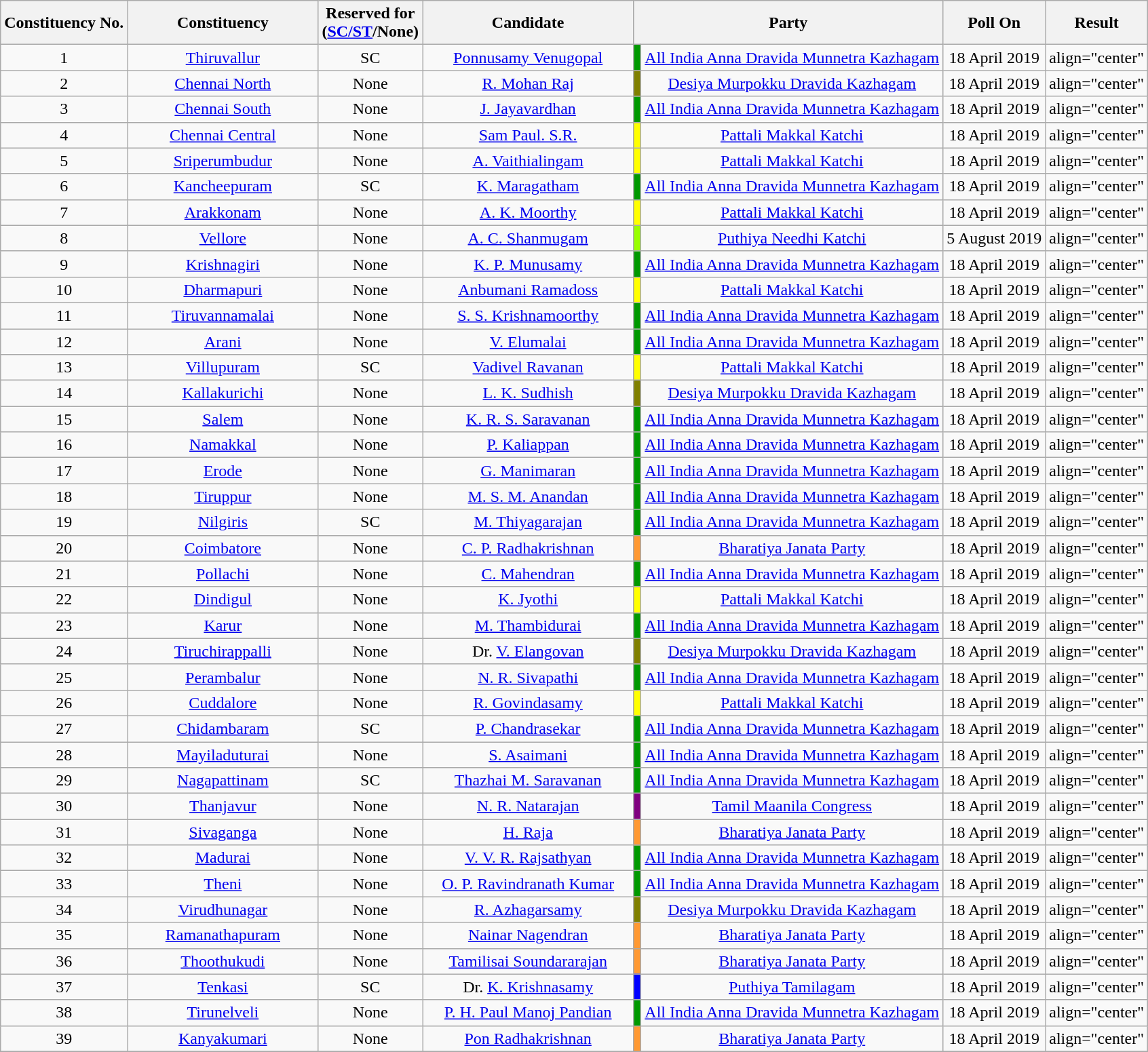<table class="wikitable sortable" style="text-align:center;">
<tr>
<th>Constituency No.</th>
<th style="width:180px;">Constituency</th>
<th>Reserved for<br>(<a href='#'>SC/ST</a>/None)</th>
<th style="width:200px;">Candidate</th>
<th colspan="2">Party</th>
<th>Poll On</th>
<th>Result</th>
</tr>
<tr>
<td align="center">1</td>
<td><a href='#'>Thiruvallur</a></td>
<td align="center">SC</td>
<td><a href='#'>Ponnusamy Venugopal</a></td>
<td bgcolor=#009900></td>
<td><a href='#'>All India Anna Dravida Munnetra Kazhagam</a></td>
<td align="center">18 April 2019</td>
<td>align="center" </td>
</tr>
<tr>
<td align="center">2</td>
<td><a href='#'>Chennai North</a></td>
<td align="center">None</td>
<td><a href='#'>R. Mohan Raj</a></td>
<td bgcolor=#808000></td>
<td><a href='#'>Desiya Murpokku Dravida Kazhagam</a></td>
<td align="center">18 April 2019</td>
<td>align="center" </td>
</tr>
<tr>
<td align="center">3</td>
<td><a href='#'>Chennai South</a></td>
<td align="center">None</td>
<td><a href='#'>J. Jayavardhan</a></td>
<td bgcolor=#009900></td>
<td><a href='#'>All India Anna Dravida Munnetra Kazhagam</a></td>
<td align="center">18 April 2019</td>
<td>align="center" </td>
</tr>
<tr>
<td align="center">4</td>
<td><a href='#'>Chennai Central</a></td>
<td align="center">None</td>
<td><a href='#'>Sam Paul. S.R.</a></td>
<td bgcolor=#FFFF00></td>
<td><a href='#'>Pattali Makkal Katchi</a></td>
<td align="center">18 April 2019</td>
<td>align="center" </td>
</tr>
<tr>
<td align="center">5</td>
<td><a href='#'>Sriperumbudur</a></td>
<td align="center">None</td>
<td><a href='#'>A. Vaithialingam</a></td>
<td bgcolor=#FFFF00></td>
<td><a href='#'>Pattali Makkal Katchi</a></td>
<td align="center">18 April 2019</td>
<td>align="center" </td>
</tr>
<tr>
<td align="center">6</td>
<td><a href='#'>Kancheepuram</a></td>
<td align="center">SC</td>
<td><a href='#'>K. Maragatham</a></td>
<td bgcolor=#009900></td>
<td><a href='#'>All India Anna Dravida Munnetra Kazhagam</a></td>
<td align="center">18 April 2019</td>
<td>align="center" </td>
</tr>
<tr>
<td align="center">7</td>
<td><a href='#'>Arakkonam</a></td>
<td align="center">None</td>
<td><a href='#'>A. K. Moorthy</a></td>
<td bgcolor=#FFFF00></td>
<td><a href='#'>Pattali Makkal Katchi</a></td>
<td align="center">18 April 2019</td>
<td>align="center" </td>
</tr>
<tr>
<td align="center">8</td>
<td><a href='#'>Vellore</a></td>
<td align="center">None</td>
<td><a href='#'>A. C. Shanmugam</a></td>
<td bgcolor=#99FF00></td>
<td><a href='#'>Puthiya Needhi Katchi</a></td>
<td align="center">5 August 2019</td>
<td>align="center" </td>
</tr>
<tr>
<td align="center">9</td>
<td><a href='#'>Krishnagiri</a></td>
<td align="center">None</td>
<td><a href='#'>K. P. Munusamy</a></td>
<td bgcolor=#009900></td>
<td><a href='#'>All India Anna Dravida Munnetra Kazhagam</a></td>
<td align="center">18 April 2019</td>
<td>align="center" </td>
</tr>
<tr>
<td align="center">10</td>
<td><a href='#'>Dharmapuri</a></td>
<td align="center">None</td>
<td><a href='#'>Anbumani Ramadoss</a></td>
<td bgcolor=#FFFF00></td>
<td><a href='#'>Pattali Makkal Katchi</a></td>
<td align="center">18 April 2019</td>
<td>align="center" </td>
</tr>
<tr>
<td align="center">11</td>
<td><a href='#'>Tiruvannamalai</a></td>
<td align="center">None</td>
<td><a href='#'>S. S. Krishnamoorthy</a></td>
<td bgcolor=#009900></td>
<td><a href='#'>All India Anna Dravida Munnetra Kazhagam</a></td>
<td align="center">18 April 2019</td>
<td>align="center" </td>
</tr>
<tr>
<td align="center">12</td>
<td><a href='#'>Arani</a></td>
<td align="center">None</td>
<td><a href='#'>V. Elumalai</a></td>
<td bgcolor=#009900></td>
<td><a href='#'>All India Anna Dravida Munnetra Kazhagam</a></td>
<td align="center">18 April 2019</td>
<td>align="center" </td>
</tr>
<tr>
<td align="center">13</td>
<td><a href='#'>Villupuram</a></td>
<td align="center">SC</td>
<td><a href='#'>Vadivel Ravanan</a></td>
<td bgcolor=#FFFF00></td>
<td><a href='#'>Pattali Makkal Katchi</a></td>
<td align="center">18 April 2019</td>
<td>align="center" </td>
</tr>
<tr>
<td align="center">14</td>
<td><a href='#'>Kallakurichi</a></td>
<td align="center">None</td>
<td><a href='#'>L. K. Sudhish</a></td>
<td bgcolor=#808000></td>
<td><a href='#'>Desiya Murpokku Dravida Kazhagam</a></td>
<td align="center">18 April 2019</td>
<td>align="center" </td>
</tr>
<tr>
<td align="center">15</td>
<td><a href='#'>Salem</a></td>
<td align="center">None</td>
<td><a href='#'>K. R. S. Saravanan</a></td>
<td bgcolor=#009900></td>
<td><a href='#'>All India Anna Dravida Munnetra Kazhagam</a></td>
<td align="center">18 April 2019</td>
<td>align="center" </td>
</tr>
<tr>
<td align="center">16</td>
<td><a href='#'>Namakkal</a></td>
<td align="center">None</td>
<td><a href='#'>P. Kaliappan</a></td>
<td bgcolor=#009900></td>
<td><a href='#'>All India Anna Dravida Munnetra Kazhagam</a></td>
<td align="center">18 April 2019</td>
<td>align="center" </td>
</tr>
<tr>
<td align="center">17</td>
<td><a href='#'>Erode</a></td>
<td align="center">None</td>
<td><a href='#'>G. Manimaran</a></td>
<td bgcolor=#009900></td>
<td><a href='#'>All India Anna Dravida Munnetra Kazhagam</a></td>
<td align="center">18 April 2019</td>
<td>align="center" </td>
</tr>
<tr>
<td align="center">18</td>
<td><a href='#'>Tiruppur</a></td>
<td align="center">None</td>
<td><a href='#'>M. S. M. Anandan</a></td>
<td bgcolor=#009900></td>
<td><a href='#'>All India Anna Dravida Munnetra Kazhagam</a></td>
<td align="center">18 April 2019</td>
<td>align="center" </td>
</tr>
<tr>
<td align="center">19</td>
<td><a href='#'>Nilgiris</a></td>
<td align="center">SC</td>
<td><a href='#'>M. Thiyagarajan</a></td>
<td bgcolor=#009900></td>
<td><a href='#'>All India Anna Dravida Munnetra Kazhagam</a></td>
<td align="center">18 April 2019</td>
<td>align="center" </td>
</tr>
<tr>
<td align="center">20</td>
<td><a href='#'>Coimbatore</a></td>
<td align="center">None</td>
<td><a href='#'>C. P. Radhakrishnan</a></td>
<td bgcolor=#FF9933></td>
<td><a href='#'>Bharatiya Janata Party</a></td>
<td align="center">18 April 2019</td>
<td>align="center" </td>
</tr>
<tr>
<td align="center">21</td>
<td><a href='#'>Pollachi</a></td>
<td align="center">None</td>
<td><a href='#'>C. Mahendran</a></td>
<td bgcolor=#009900></td>
<td><a href='#'>All India Anna Dravida Munnetra Kazhagam</a></td>
<td align="center">18 April 2019</td>
<td>align="center" </td>
</tr>
<tr>
<td align="center">22</td>
<td><a href='#'>Dindigul</a></td>
<td align="center">None</td>
<td><a href='#'>K. Jyothi</a></td>
<td bgcolor=#FFFF00></td>
<td><a href='#'>Pattali Makkal Katchi</a></td>
<td align="center">18 April 2019</td>
<td>align="center" </td>
</tr>
<tr>
<td align="center">23</td>
<td><a href='#'>Karur</a></td>
<td align="center">None</td>
<td><a href='#'>M. Thambidurai</a></td>
<td bgcolor=#009900></td>
<td><a href='#'>All India Anna Dravida Munnetra Kazhagam</a></td>
<td align="center">18 April 2019</td>
<td>align="center" </td>
</tr>
<tr>
<td align="center">24</td>
<td><a href='#'>Tiruchirappalli</a></td>
<td align="center">None</td>
<td>Dr. <a href='#'>V. Elangovan</a></td>
<td bgcolor=#808000></td>
<td><a href='#'>Desiya Murpokku Dravida Kazhagam</a></td>
<td align="center">18 April 2019</td>
<td>align="center" </td>
</tr>
<tr>
<td align="center">25</td>
<td><a href='#'>Perambalur</a></td>
<td align="center">None</td>
<td><a href='#'>N. R. Sivapathi</a></td>
<td bgcolor=#009900></td>
<td><a href='#'>All India Anna Dravida Munnetra Kazhagam</a></td>
<td align="center">18 April 2019</td>
<td>align="center" </td>
</tr>
<tr>
<td align="center">26</td>
<td><a href='#'>Cuddalore</a></td>
<td align="center">None</td>
<td><a href='#'>R. Govindasamy</a></td>
<td bgcolor=#FFFF00></td>
<td><a href='#'>Pattali Makkal Katchi</a></td>
<td align="center">18 April 2019</td>
<td>align="center" </td>
</tr>
<tr>
<td align="center">27</td>
<td><a href='#'>Chidambaram</a></td>
<td align="center">SC</td>
<td><a href='#'>P. Chandrasekar</a></td>
<td bgcolor=#009900></td>
<td><a href='#'>All India Anna Dravida Munnetra Kazhagam</a></td>
<td align="center">18 April 2019</td>
<td>align="center" </td>
</tr>
<tr>
<td align="center">28</td>
<td><a href='#'>Mayiladuturai</a></td>
<td align="center">None</td>
<td><a href='#'>S. Asaimani</a></td>
<td bgcolor=#009900></td>
<td><a href='#'>All India Anna Dravida Munnetra Kazhagam</a></td>
<td align="center">18 April 2019</td>
<td>align="center" </td>
</tr>
<tr>
<td align="center">29</td>
<td><a href='#'>Nagapattinam</a></td>
<td align="center">SC</td>
<td><a href='#'>Thazhai M. Saravanan</a></td>
<td bgcolor=#009900></td>
<td><a href='#'>All India Anna Dravida Munnetra Kazhagam</a></td>
<td align="center">18 April 2019</td>
<td>align="center" </td>
</tr>
<tr>
<td align="center">30</td>
<td><a href='#'>Thanjavur</a></td>
<td align="center">None</td>
<td><a href='#'>N. R. Natarajan</a></td>
<td bgcolor=#800080></td>
<td><a href='#'>Tamil Maanila Congress</a></td>
<td align="center">18 April 2019</td>
<td>align="center" </td>
</tr>
<tr>
<td align="center">31</td>
<td><a href='#'>Sivaganga</a></td>
<td align="center">None</td>
<td><a href='#'>H. Raja</a></td>
<td bgcolor=#FF9933></td>
<td><a href='#'>Bharatiya Janata Party</a></td>
<td align="center">18 April 2019</td>
<td>align="center" </td>
</tr>
<tr>
<td align="center">32</td>
<td><a href='#'>Madurai</a></td>
<td align="center">None</td>
<td><a href='#'>V. V. R. Rajsathyan</a></td>
<td bgcolor=#009900></td>
<td><a href='#'>All India Anna Dravida Munnetra Kazhagam</a></td>
<td align="center">18 April 2019</td>
<td>align="center" </td>
</tr>
<tr>
<td align="center">33</td>
<td><a href='#'>Theni</a></td>
<td align="center">None</td>
<td><a href='#'>O. P. Ravindranath Kumar</a></td>
<td bgcolor=#009900></td>
<td><a href='#'>All India Anna Dravida Munnetra Kazhagam</a></td>
<td align="center">18 April 2019</td>
<td>align="center" </td>
</tr>
<tr>
<td align="center">34</td>
<td><a href='#'>Virudhunagar</a></td>
<td align="center">None</td>
<td><a href='#'>R. Azhagarsamy</a></td>
<td bgcolor=#808000></td>
<td><a href='#'>Desiya Murpokku Dravida Kazhagam</a></td>
<td align="center">18 April 2019</td>
<td>align="center" </td>
</tr>
<tr>
<td align="center">35</td>
<td><a href='#'>Ramanathapuram</a></td>
<td align="center">None</td>
<td><a href='#'>Nainar Nagendran</a></td>
<td bgcolor=#FF9933></td>
<td><a href='#'>Bharatiya Janata Party</a></td>
<td align="center">18 April 2019</td>
<td>align="center" </td>
</tr>
<tr>
<td align="center">36</td>
<td><a href='#'>Thoothukudi</a></td>
<td align="center">None</td>
<td><a href='#'>Tamilisai Soundararajan</a></td>
<td bgcolor=#FF9933></td>
<td><a href='#'>Bharatiya Janata Party</a></td>
<td align="center">18 April 2019</td>
<td>align="center" </td>
</tr>
<tr>
<td align="center">37</td>
<td><a href='#'>Tenkasi</a></td>
<td align="center">SC</td>
<td>Dr. <a href='#'>K. Krishnasamy</a></td>
<td bgcolor=#0000FF></td>
<td><a href='#'>Puthiya Tamilagam</a></td>
<td align="center">18 April 2019</td>
<td>align="center" </td>
</tr>
<tr>
<td align="center">38</td>
<td><a href='#'>Tirunelveli</a></td>
<td align="center">None</td>
<td><a href='#'>P. H. Paul Manoj Pandian</a></td>
<td bgcolor=#009900></td>
<td><a href='#'>All India Anna Dravida Munnetra Kazhagam</a></td>
<td align="center">18 April 2019</td>
<td>align="center" </td>
</tr>
<tr>
<td align="center">39</td>
<td><a href='#'>Kanyakumari</a></td>
<td align="center">None</td>
<td><a href='#'>Pon Radhakrishnan</a></td>
<td bgcolor=#FF9933></td>
<td><a href='#'>Bharatiya Janata Party</a></td>
<td align="center">18 April 2019</td>
<td>align="center" </td>
</tr>
<tr>
</tr>
</table>
